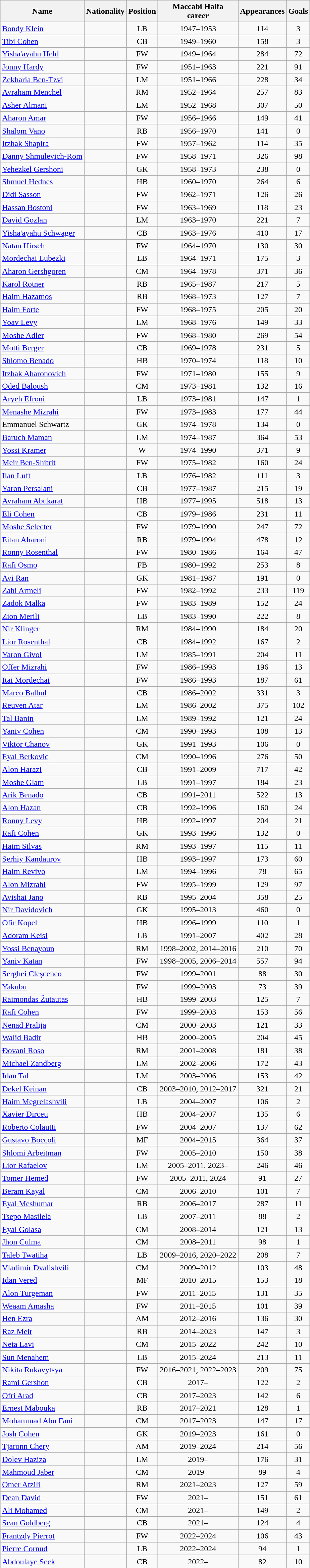<table class="wikitable" style="text-align:center;">
<tr>
<th>Name</th>
<th>Nationality</th>
<th>Position</th>
<th>Maccabi Haifa<br>career</th>
<th>Appearances</th>
<th>Goals</th>
</tr>
<tr>
<td align="left"><a href='#'>Bondy Klein</a></td>
<td></td>
<td>LB</td>
<td>1947–1953</td>
<td>114</td>
<td>3</td>
</tr>
<tr>
<td align="left"><a href='#'>Tibi Cohen</a></td>
<td></td>
<td>CB</td>
<td>1949–1960</td>
<td>158</td>
<td>3</td>
</tr>
<tr>
<td align="left"><a href='#'>Yisha'ayahu Held</a></td>
<td></td>
<td>FW</td>
<td>1949–1964</td>
<td>284</td>
<td>72</td>
</tr>
<tr>
<td align="left"><a href='#'>Jonny Hardy</a></td>
<td></td>
<td>FW</td>
<td>1951–1963</td>
<td>221</td>
<td>91</td>
</tr>
<tr>
<td align="left"><a href='#'>Zekharia Ben-Tzvi</a></td>
<td></td>
<td>LM</td>
<td>1951–1966</td>
<td>228</td>
<td>34</td>
</tr>
<tr>
<td align="left"><a href='#'>Avraham Menchel</a></td>
<td></td>
<td>RM</td>
<td>1952–1964</td>
<td>257</td>
<td>83</td>
</tr>
<tr>
<td align="left"><a href='#'>Asher Almani</a></td>
<td></td>
<td>LM</td>
<td>1952–1968</td>
<td>307</td>
<td>50</td>
</tr>
<tr>
<td align="left"><a href='#'>Aharon Amar</a></td>
<td></td>
<td>FW</td>
<td>1956–1966</td>
<td>149</td>
<td>41</td>
</tr>
<tr>
<td align="left"><a href='#'>Shalom Vano</a></td>
<td></td>
<td>RB</td>
<td>1956–1970</td>
<td>141</td>
<td>0</td>
</tr>
<tr>
<td align="left"><a href='#'>Itzhak Shapira</a></td>
<td></td>
<td>FW</td>
<td>1957–1962</td>
<td>114</td>
<td>35</td>
</tr>
<tr>
<td align="left"><a href='#'>Danny Shmulevich-Rom</a></td>
<td></td>
<td>FW</td>
<td>1958–1971</td>
<td>326</td>
<td>98</td>
</tr>
<tr>
<td align="left"><a href='#'>Yehezkel Gershoni</a></td>
<td></td>
<td>GK</td>
<td>1958–1973</td>
<td>238</td>
<td>0</td>
</tr>
<tr>
<td align="left"><a href='#'>Shmuel Hednes</a></td>
<td></td>
<td>HB</td>
<td>1960–1970</td>
<td>264</td>
<td>6</td>
</tr>
<tr>
<td align="left"><a href='#'>Didi Sasson</a></td>
<td></td>
<td>FW</td>
<td>1962–1971</td>
<td>126</td>
<td>26</td>
</tr>
<tr>
<td align="left"><a href='#'>Hassan Bostoni</a></td>
<td></td>
<td>FW</td>
<td>1963–1969</td>
<td>118</td>
<td>23</td>
</tr>
<tr>
<td align="left"><a href='#'>David Gozlan</a></td>
<td></td>
<td>LM</td>
<td>1963–1970</td>
<td>221</td>
<td>7</td>
</tr>
<tr>
<td align="left"><a href='#'>Yisha'ayahu Schwager</a></td>
<td></td>
<td>CB</td>
<td>1963–1976</td>
<td>410</td>
<td>17</td>
</tr>
<tr>
<td align="left"><a href='#'>Natan Hirsch</a></td>
<td></td>
<td>FW</td>
<td>1964–1970</td>
<td>130</td>
<td>30</td>
</tr>
<tr>
<td align="left"><a href='#'>Mordechai Lubezki</a></td>
<td></td>
<td>LB</td>
<td>1964–1971</td>
<td>175</td>
<td>3</td>
</tr>
<tr>
<td align="left"><a href='#'>Aharon Gershgoren</a></td>
<td></td>
<td>CM</td>
<td>1964–1978</td>
<td>371</td>
<td>36</td>
</tr>
<tr>
<td align="left"><a href='#'>Karol Rotner</a></td>
<td></td>
<td>RB</td>
<td>1965–1987</td>
<td>217</td>
<td>5</td>
</tr>
<tr>
<td align="left"><a href='#'>Haim Hazamos</a></td>
<td></td>
<td>RB</td>
<td>1968–1973</td>
<td>127</td>
<td>7</td>
</tr>
<tr>
<td align="left"><a href='#'>Haim Forte</a></td>
<td></td>
<td>FW</td>
<td>1968–1975</td>
<td>205</td>
<td>20</td>
</tr>
<tr>
<td align="left"><a href='#'>Yoav Levy</a></td>
<td></td>
<td>LM</td>
<td>1968–1976</td>
<td>149</td>
<td>33</td>
</tr>
<tr>
<td align="left"><a href='#'>Moshe Adler</a></td>
<td></td>
<td>FW</td>
<td>1968–1980</td>
<td>269</td>
<td>54</td>
</tr>
<tr>
<td align="left"><a href='#'>Motti Berger</a></td>
<td></td>
<td>CB</td>
<td>1969–1978</td>
<td>231</td>
<td>5</td>
</tr>
<tr>
<td align="left"><a href='#'>Shlomo Benado</a></td>
<td></td>
<td>HB</td>
<td>1970–1974</td>
<td>118</td>
<td>10</td>
</tr>
<tr>
<td align="left"><a href='#'>Itzhak Aharonovich</a></td>
<td></td>
<td>FW</td>
<td>1971–1980</td>
<td>155</td>
<td>9</td>
</tr>
<tr>
<td align="left"><a href='#'>Oded Baloush</a></td>
<td></td>
<td>CM</td>
<td>1973–1981</td>
<td>132</td>
<td>16</td>
</tr>
<tr>
<td align="left"><a href='#'>Aryeh Efroni</a></td>
<td></td>
<td>LB</td>
<td>1973–1981</td>
<td>147</td>
<td>1</td>
</tr>
<tr>
<td align="left"><a href='#'>Menashe Mizrahi</a></td>
<td></td>
<td>FW</td>
<td>1973–1983</td>
<td>177</td>
<td>44</td>
</tr>
<tr>
<td align="left">Emmanuel Schwartz</td>
<td></td>
<td>GK</td>
<td>1974–1978</td>
<td>134</td>
<td>0</td>
</tr>
<tr>
<td align="left"><a href='#'>Baruch Maman</a></td>
<td></td>
<td>LM</td>
<td>1974–1987</td>
<td>364</td>
<td>53</td>
</tr>
<tr>
<td align="left"><a href='#'>Yossi Kramer</a></td>
<td></td>
<td>W</td>
<td>1974–1990</td>
<td>371</td>
<td>9</td>
</tr>
<tr>
<td align="left"><a href='#'>Meir Ben-Shitrit</a></td>
<td></td>
<td>FW</td>
<td>1975–1982</td>
<td>160</td>
<td>24</td>
</tr>
<tr>
<td align="left"><a href='#'>Ilan Luft</a></td>
<td></td>
<td>LB</td>
<td>1976–1982</td>
<td>111</td>
<td>3</td>
</tr>
<tr>
<td align="left"><a href='#'>Yaron Persalani</a></td>
<td></td>
<td>CB</td>
<td>1977–1987</td>
<td>215</td>
<td>19</td>
</tr>
<tr>
<td align="left"><a href='#'>Avraham Abukarat</a></td>
<td></td>
<td>HB</td>
<td>1977–1995</td>
<td>518</td>
<td>13</td>
</tr>
<tr>
<td align="left"><a href='#'>Eli Cohen</a></td>
<td></td>
<td>CB</td>
<td>1979–1986</td>
<td>231</td>
<td>11</td>
</tr>
<tr>
<td align="left"><a href='#'>Moshe Selecter</a></td>
<td></td>
<td>FW</td>
<td>1979–1990</td>
<td>247</td>
<td>72</td>
</tr>
<tr>
<td align="left"><a href='#'>Eitan Aharoni</a></td>
<td></td>
<td>RB</td>
<td>1979–1994</td>
<td>478</td>
<td>12</td>
</tr>
<tr>
<td align="left"><a href='#'>Ronny Rosenthal</a></td>
<td></td>
<td>FW</td>
<td>1980–1986</td>
<td>164</td>
<td>47</td>
</tr>
<tr>
<td align="left"><a href='#'>Rafi Osmo</a></td>
<td></td>
<td>FB</td>
<td>1980–1992</td>
<td>253</td>
<td>8</td>
</tr>
<tr>
<td align="left"><a href='#'>Avi Ran</a></td>
<td></td>
<td>GK</td>
<td>1981–1987</td>
<td>191</td>
<td>0</td>
</tr>
<tr>
<td align="left"><a href='#'>Zahi Armeli</a></td>
<td></td>
<td>FW</td>
<td>1982–1992</td>
<td>233</td>
<td>119</td>
</tr>
<tr>
<td align="left"><a href='#'>Zadok Malka</a></td>
<td></td>
<td>FW</td>
<td>1983–1989</td>
<td>152</td>
<td>24</td>
</tr>
<tr>
<td align="left"><a href='#'>Zion Merili</a></td>
<td></td>
<td>LB</td>
<td>1983–1990</td>
<td>222</td>
<td>8</td>
</tr>
<tr>
<td align="left"><a href='#'>Nir Klinger</a></td>
<td></td>
<td>RM</td>
<td>1984–1990</td>
<td>184</td>
<td>20</td>
</tr>
<tr>
<td align="left"><a href='#'>Lior Rosenthal</a></td>
<td></td>
<td>CB</td>
<td>1984–1992</td>
<td>167</td>
<td>2</td>
</tr>
<tr>
<td align="left"><a href='#'>Yaron Givol</a></td>
<td></td>
<td>LM</td>
<td>1985–1991</td>
<td>204</td>
<td>11</td>
</tr>
<tr>
<td align="left"><a href='#'>Offer Mizrahi</a></td>
<td></td>
<td>FW</td>
<td>1986–1993</td>
<td>196</td>
<td>13</td>
</tr>
<tr>
<td align="left"><a href='#'>Itai Mordechai</a></td>
<td></td>
<td>FW</td>
<td>1986–1993</td>
<td>187</td>
<td>61</td>
</tr>
<tr>
<td align="left"><a href='#'>Marco Balbul</a></td>
<td></td>
<td>CB</td>
<td>1986–2002</td>
<td>331</td>
<td>3</td>
</tr>
<tr>
<td align="left"><a href='#'>Reuven Atar</a></td>
<td></td>
<td>LM</td>
<td>1986–2002</td>
<td>375</td>
<td>102</td>
</tr>
<tr>
<td align="left"><a href='#'>Tal Banin</a></td>
<td></td>
<td>LM</td>
<td>1989–1992</td>
<td>121</td>
<td>24</td>
</tr>
<tr>
<td align="left"><a href='#'>Yaniv Cohen</a></td>
<td></td>
<td>CM</td>
<td>1990–1993</td>
<td>108</td>
<td>13</td>
</tr>
<tr>
<td align="left"><a href='#'>Viktor Chanov</a></td>
<td></td>
<td>GK</td>
<td>1991–1993</td>
<td>106</td>
<td>0</td>
</tr>
<tr>
<td align="left"><a href='#'>Eyal Berkovic</a></td>
<td></td>
<td>CM</td>
<td>1990–1996</td>
<td>276</td>
<td>50</td>
</tr>
<tr>
<td align="left"><a href='#'>Alon Harazi</a></td>
<td></td>
<td>CB</td>
<td>1991–2009</td>
<td>717</td>
<td>42</td>
</tr>
<tr>
<td align="left"><a href='#'>Moshe Glam</a></td>
<td></td>
<td>LB</td>
<td>1991–1997</td>
<td>184</td>
<td>23</td>
</tr>
<tr>
<td align="left"><a href='#'>Arik Benado</a></td>
<td></td>
<td>CB</td>
<td>1991–2011</td>
<td>522</td>
<td>13</td>
</tr>
<tr>
<td align="left"><a href='#'>Alon Hazan</a></td>
<td></td>
<td>CB</td>
<td>1992–1996</td>
<td>160</td>
<td>24</td>
</tr>
<tr>
<td align="left"><a href='#'>Ronny Levy</a></td>
<td></td>
<td>HB</td>
<td>1992–1997</td>
<td>204</td>
<td>21</td>
</tr>
<tr>
<td align="left"><a href='#'>Rafi Cohen</a></td>
<td></td>
<td>GK</td>
<td>1993–1996</td>
<td>132</td>
<td>0</td>
</tr>
<tr>
<td align="left"><a href='#'>Haim Silvas</a></td>
<td></td>
<td>RM</td>
<td>1993–1997</td>
<td>115</td>
<td>11</td>
</tr>
<tr>
<td align="left"><a href='#'>Serhiy Kandaurov</a></td>
<td></td>
<td>HB</td>
<td>1993–1997</td>
<td>173</td>
<td>60</td>
</tr>
<tr>
<td align="left"><a href='#'>Haim Revivo</a></td>
<td></td>
<td>LM</td>
<td>1994–1996</td>
<td>78</td>
<td>65</td>
</tr>
<tr>
<td align="left"><a href='#'>Alon Mizrahi</a></td>
<td></td>
<td>FW</td>
<td>1995–1999</td>
<td>129</td>
<td>97</td>
</tr>
<tr>
<td align="left"><a href='#'>Avishai Jano</a></td>
<td></td>
<td>RB</td>
<td>1995–2004</td>
<td>358</td>
<td>25</td>
</tr>
<tr>
<td align="left"><a href='#'>Nir Davidovich</a></td>
<td></td>
<td>GK</td>
<td>1995–2013</td>
<td>460</td>
<td>0</td>
</tr>
<tr>
<td align="left"><a href='#'>Ofir Kopel</a></td>
<td></td>
<td>HB</td>
<td>1996–1999</td>
<td>110</td>
<td>1</td>
</tr>
<tr>
<td align="left"><a href='#'>Adoram Keisi</a></td>
<td></td>
<td>LB</td>
<td>1991–2007</td>
<td>402</td>
<td>28</td>
</tr>
<tr>
<td align="left"><a href='#'>Yossi Benayoun</a></td>
<td></td>
<td>RM</td>
<td>1998–2002, 2014–2016</td>
<td>210</td>
<td>70</td>
</tr>
<tr>
<td align="left"><a href='#'>Yaniv Katan</a></td>
<td></td>
<td>FW</td>
<td>1998–2005, 2006–2014</td>
<td>557</td>
<td>94</td>
</tr>
<tr>
<td align="left"><a href='#'>Serghei Cleşcenco</a></td>
<td></td>
<td>FW</td>
<td>1999–2001</td>
<td>88</td>
<td>30</td>
</tr>
<tr>
<td align="left"><a href='#'>Yakubu</a></td>
<td></td>
<td>FW</td>
<td>1999–2003</td>
<td>73</td>
<td>39</td>
</tr>
<tr>
<td align="left"><a href='#'>Raimondas Žutautas</a></td>
<td></td>
<td>HB</td>
<td>1999–2003</td>
<td>125</td>
<td>7</td>
</tr>
<tr>
<td align="left"><a href='#'>Rafi Cohen</a></td>
<td></td>
<td>FW</td>
<td>1999–2003</td>
<td>153</td>
<td>56</td>
</tr>
<tr>
<td align="left"><a href='#'>Nenad Pralija</a></td>
<td></td>
<td>CM</td>
<td>2000–2003</td>
<td>121</td>
<td>33</td>
</tr>
<tr>
<td align="left"><a href='#'>Walid Badir</a></td>
<td></td>
<td>HB</td>
<td>2000–2005</td>
<td>204</td>
<td>45</td>
</tr>
<tr>
<td align="left"><a href='#'>Đovani Roso</a></td>
<td></td>
<td>RM</td>
<td>2001–2008</td>
<td>181</td>
<td>38</td>
</tr>
<tr>
<td align="left"><a href='#'>Michael Zandberg</a></td>
<td></td>
<td>LM</td>
<td>2002–2006</td>
<td>172</td>
<td>43</td>
</tr>
<tr>
<td align="left"><a href='#'>Idan Tal</a></td>
<td></td>
<td>LM</td>
<td>2003–2006</td>
<td>153</td>
<td>42</td>
</tr>
<tr>
<td align="left"><a href='#'>Dekel Keinan</a></td>
<td></td>
<td>CB</td>
<td>2003–2010, 2012–2017</td>
<td>321</td>
<td>21</td>
</tr>
<tr>
<td align="left"><a href='#'>Haim Megrelashvili</a></td>
<td></td>
<td>LB</td>
<td>2004–2007</td>
<td>106</td>
<td>2</td>
</tr>
<tr>
<td align="left"><a href='#'>Xavier Dirceu</a></td>
<td></td>
<td>HB</td>
<td>2004–2007</td>
<td>135</td>
<td>6</td>
</tr>
<tr>
<td align="left"><a href='#'>Roberto Colautti</a></td>
<td></td>
<td>FW</td>
<td>2004–2007</td>
<td>137</td>
<td>62</td>
</tr>
<tr>
<td align="left"><a href='#'>Gustavo Boccoli</a></td>
<td></td>
<td>MF</td>
<td>2004–2015</td>
<td>364</td>
<td>37</td>
</tr>
<tr>
<td align="left"><a href='#'>Shlomi Arbeitman</a></td>
<td></td>
<td>FW</td>
<td>2005–2010</td>
<td>150</td>
<td>38</td>
</tr>
<tr>
<td align="left"><a href='#'>Lior Rafaelov</a></td>
<td></td>
<td>LM</td>
<td>2005–2011, 2023–</td>
<td>246</td>
<td>46</td>
</tr>
<tr>
<td align="left"><a href='#'>Tomer Hemed</a></td>
<td></td>
<td>FW</td>
<td>2005–2011, 2024</td>
<td>91</td>
<td>27</td>
</tr>
<tr>
<td align="left"><a href='#'>Beram Kayal</a></td>
<td></td>
<td>CM</td>
<td>2006–2010</td>
<td>101</td>
<td>7</td>
</tr>
<tr>
<td align="left"><a href='#'>Eyal Meshumar</a></td>
<td></td>
<td>RB</td>
<td>2006–2017</td>
<td>287</td>
<td>11</td>
</tr>
<tr>
<td align="left"><a href='#'>Tsepo Masilela</a></td>
<td></td>
<td>LB</td>
<td>2007–2011</td>
<td>88</td>
<td>2</td>
</tr>
<tr>
<td align="left"><a href='#'>Eyal Golasa</a></td>
<td></td>
<td>CM</td>
<td>2008–2014</td>
<td>121</td>
<td>13</td>
</tr>
<tr>
<td align="left"><a href='#'>Jhon Culma</a></td>
<td></td>
<td>CM</td>
<td>2008–2011</td>
<td>98</td>
<td>1</td>
</tr>
<tr>
<td align="left"><a href='#'>Taleb Twatiha</a></td>
<td></td>
<td>LB</td>
<td>2009–2016, 2020–2022</td>
<td>208</td>
<td>7</td>
</tr>
<tr>
<td align="left"><a href='#'>Vladimir Dvalishvili</a></td>
<td></td>
<td>CM</td>
<td>2009–2012</td>
<td>103</td>
<td>48</td>
</tr>
<tr>
<td align="left"><a href='#'>Idan Vered</a></td>
<td></td>
<td>MF</td>
<td>2010–2015</td>
<td>153</td>
<td>18</td>
</tr>
<tr>
<td align="left"><a href='#'>Alon Turgeman</a></td>
<td></td>
<td>FW</td>
<td>2011–2015</td>
<td>131</td>
<td>35</td>
</tr>
<tr>
<td align="left"><a href='#'>Weaam Amasha</a></td>
<td></td>
<td>FW</td>
<td>2011–2015</td>
<td>101</td>
<td>39</td>
</tr>
<tr>
<td align="left"><a href='#'>Hen Ezra</a></td>
<td></td>
<td>AM</td>
<td>2012–2016</td>
<td>136</td>
<td>30</td>
</tr>
<tr>
<td align="left"><a href='#'>Raz Meir</a></td>
<td></td>
<td>RB</td>
<td>2014–2023</td>
<td>147</td>
<td>3</td>
</tr>
<tr>
<td align="left"><a href='#'>Neta Lavi</a></td>
<td></td>
<td>CM</td>
<td>2015–2022</td>
<td>242</td>
<td>10</td>
</tr>
<tr>
<td align="left"><a href='#'>Sun Menahem</a></td>
<td></td>
<td>LB</td>
<td>2015–2024</td>
<td>213</td>
<td>11</td>
</tr>
<tr>
<td align="left"><a href='#'>Nikita Rukavytsya</a></td>
<td></td>
<td>FW</td>
<td>2016–2021, 2022–2023</td>
<td>209</td>
<td>75</td>
</tr>
<tr>
<td align="left"><a href='#'>Rami Gershon</a></td>
<td></td>
<td>CB</td>
<td>2017–</td>
<td>122</td>
<td>2</td>
</tr>
<tr>
<td align="left"><a href='#'>Ofri Arad</a></td>
<td></td>
<td>CB</td>
<td>2017–2023</td>
<td>142</td>
<td>6</td>
</tr>
<tr>
<td align="left"><a href='#'>Ernest Mabouka</a></td>
<td></td>
<td>RB</td>
<td>2017–2021</td>
<td>128</td>
<td>1</td>
</tr>
<tr>
<td align="left"><a href='#'>Mohammad Abu Fani</a></td>
<td></td>
<td>CM</td>
<td>2017–2023</td>
<td>147</td>
<td>17</td>
</tr>
<tr>
<td align="left"><a href='#'>Josh Cohen</a></td>
<td></td>
<td>GK</td>
<td>2019–2023</td>
<td>161</td>
<td>0</td>
</tr>
<tr>
<td align="left"><a href='#'>Tjaronn Chery</a></td>
<td></td>
<td>AM</td>
<td>2019–2024</td>
<td>214</td>
<td>56</td>
</tr>
<tr>
<td align="left"><a href='#'>Dolev Haziza</a></td>
<td></td>
<td>LM</td>
<td>2019–</td>
<td>176</td>
<td>31</td>
</tr>
<tr>
<td align="left"><a href='#'>Mahmoud Jaber</a></td>
<td></td>
<td>CM</td>
<td>2019–</td>
<td>89</td>
<td>4</td>
</tr>
<tr>
<td align="left"><a href='#'>Omer Atzili</a></td>
<td></td>
<td>RM</td>
<td>2021–2023</td>
<td>127</td>
<td>59</td>
</tr>
<tr>
<td align="left"><a href='#'>Dean David</a></td>
<td></td>
<td>FW</td>
<td>2021–</td>
<td>151</td>
<td>61</td>
</tr>
<tr>
<td align="left"><a href='#'>Ali Mohamed</a></td>
<td></td>
<td>CM</td>
<td>2021–</td>
<td>149</td>
<td>2</td>
</tr>
<tr>
<td align="left"><a href='#'>Sean Goldberg</a></td>
<td></td>
<td>CB</td>
<td>2021–</td>
<td>124</td>
<td>4</td>
</tr>
<tr>
<td align="left"><a href='#'>Frantzdy Pierrot</a></td>
<td></td>
<td>FW</td>
<td>2022–2024</td>
<td>106</td>
<td>43</td>
</tr>
<tr>
<td align="left"><a href='#'>Pierre Cornud</a></td>
<td></td>
<td>LB</td>
<td>2022–2024</td>
<td>94</td>
<td>1</td>
</tr>
<tr>
<td align="left"><a href='#'>Abdoulaye Seck</a></td>
<td></td>
<td>CB</td>
<td>2022–</td>
<td>82</td>
<td>10</td>
</tr>
</table>
